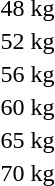<table>
<tr>
<td rowspan=2>48 kg</td>
<td rowspan=2></td>
<td rowspan=2></td>
<td></td>
</tr>
<tr>
<td></td>
</tr>
<tr>
<td rowspan=2>52 kg</td>
<td rowspan=2></td>
<td rowspan=2></td>
<td></td>
</tr>
<tr>
<td></td>
</tr>
<tr>
<td rowspan=2>56 kg</td>
<td rowspan=2></td>
<td rowspan=2></td>
<td></td>
</tr>
<tr>
<td></td>
</tr>
<tr>
<td rowspan=2>60 kg</td>
<td rowspan=2></td>
<td rowspan=2></td>
<td></td>
</tr>
<tr>
<td></td>
</tr>
<tr>
<td rowspan=2>65 kg</td>
<td rowspan=2></td>
<td rowspan=2></td>
<td></td>
</tr>
<tr>
<td></td>
</tr>
<tr>
<td rowspan=2>70 kg</td>
<td rowspan=2></td>
<td rowspan=2></td>
<td></td>
</tr>
<tr>
<td></td>
</tr>
</table>
